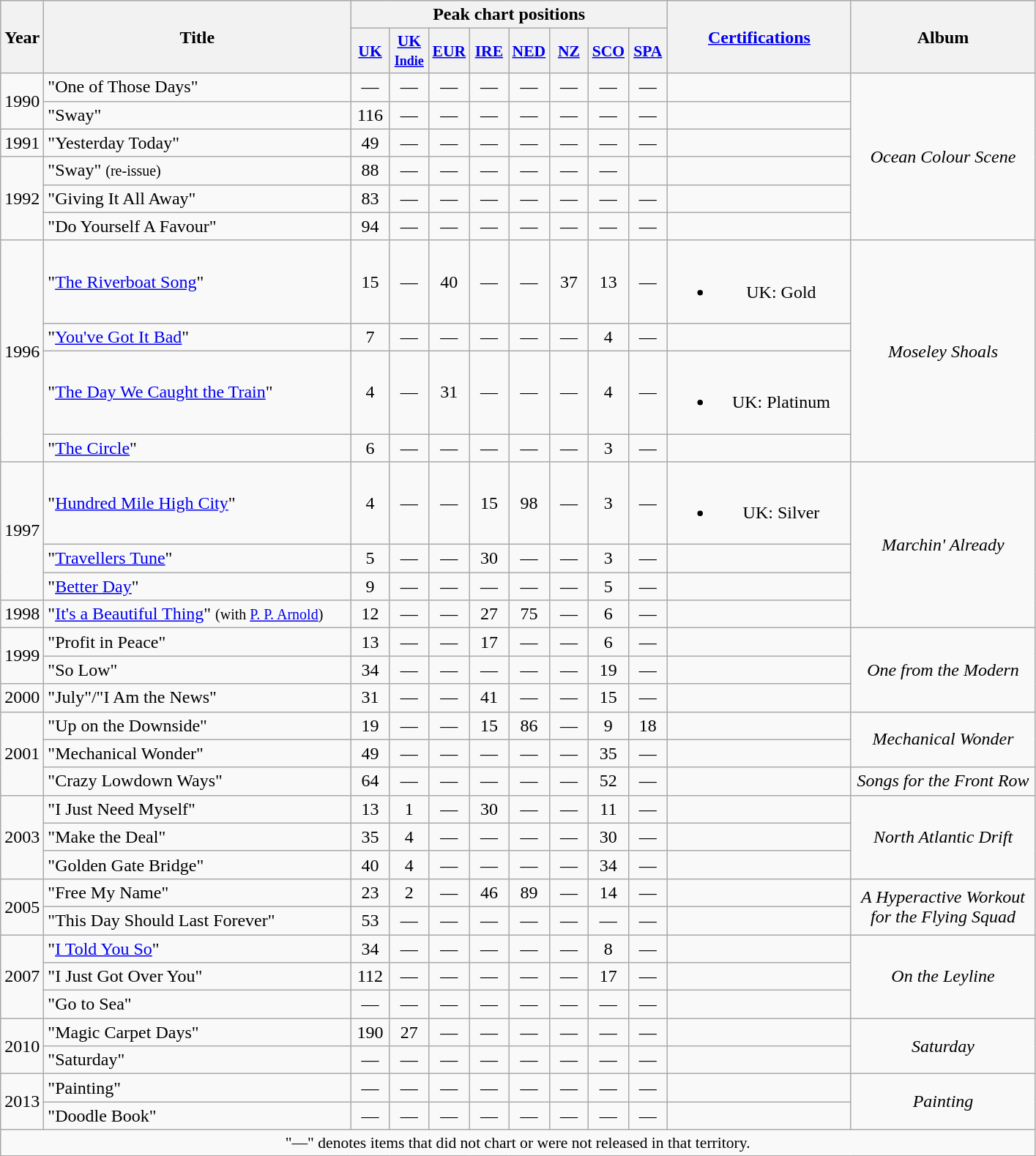<table class="wikitable" style="text-align:center;">
<tr>
<th rowspan="2" style="width:2em;">Year</th>
<th rowspan="2" style="width:17em;">Title</th>
<th colspan="8">Peak chart positions</th>
<th rowspan="2" style="width:10em;"><a href='#'>Certifications</a></th>
<th rowspan="2" style="width:10em;">Album</th>
</tr>
<tr>
<th style="width:2em;font-size:90%;"><a href='#'>UK</a><br></th>
<th style="width:2em;font-size:90%;"><a href='#'>UK<br><small>Indie</small></a><br></th>
<th style="width:2em;font-size:90%;"><a href='#'>EUR</a><br></th>
<th style="width:2em;font-size:90%;"><a href='#'>IRE</a><br></th>
<th style="width:2em;font-size:90%;"><a href='#'>NED</a><br></th>
<th style="width:2em;font-size:90%;"><a href='#'>NZ</a><br></th>
<th style="width:2em;font-size:90%;"><a href='#'>SCO</a><br></th>
<th style="width:2em;font-size:90%;"><a href='#'>SPA</a><br></th>
</tr>
<tr>
<td rowspan="2">1990</td>
<td style="text-align:left;">"One of Those Days"</td>
<td>—</td>
<td>—</td>
<td>—</td>
<td>—</td>
<td>—</td>
<td>—</td>
<td>—</td>
<td>—</td>
<td></td>
<td rowspan="6"><em>Ocean Colour Scene</em></td>
</tr>
<tr>
<td style="text-align:left;">"Sway"</td>
<td>116</td>
<td>—</td>
<td>—</td>
<td>—</td>
<td>—</td>
<td>—</td>
<td>—</td>
<td>—</td>
<td></td>
</tr>
<tr>
<td>1991</td>
<td style="text-align:left;">"Yesterday Today"</td>
<td>49</td>
<td>—</td>
<td>—</td>
<td>—</td>
<td>—</td>
<td>—</td>
<td>—</td>
<td>—</td>
<td></td>
</tr>
<tr>
<td rowspan="3">1992</td>
<td style="text-align:left;">"Sway" <small>(re-issue)</small></td>
<td>88</td>
<td>—</td>
<td>—</td>
<td>—</td>
<td>—</td>
<td>—</td>
<td>—</td>
<td></td>
</tr>
<tr>
<td style="text-align:left;">"Giving It All Away"</td>
<td>83</td>
<td>—</td>
<td>—</td>
<td>—</td>
<td>—</td>
<td>—</td>
<td>—</td>
<td>—</td>
<td></td>
</tr>
<tr>
<td style="text-align:left;">"Do Yourself A Favour"</td>
<td>94</td>
<td>—</td>
<td>—</td>
<td>—</td>
<td>—</td>
<td>—</td>
<td>—</td>
<td>—</td>
<td></td>
</tr>
<tr>
<td rowspan="4">1996</td>
<td style="text-align:left;">"<a href='#'>The Riverboat Song</a>"</td>
<td>15</td>
<td>—</td>
<td>40</td>
<td>—</td>
<td>—</td>
<td>37</td>
<td>13</td>
<td>—</td>
<td><br><ul><li>UK: Gold</li></ul></td>
<td rowspan="4"><em>Moseley Shoals</em></td>
</tr>
<tr>
<td style="text-align:left;">"<a href='#'>You've Got It Bad</a>"</td>
<td>7</td>
<td>—</td>
<td>—</td>
<td>—</td>
<td>—</td>
<td>—</td>
<td>4</td>
<td>—</td>
<td></td>
</tr>
<tr>
<td style="text-align:left;">"<a href='#'>The Day We Caught the Train</a>"</td>
<td>4</td>
<td>—</td>
<td>31</td>
<td>—</td>
<td>—</td>
<td>—</td>
<td>4</td>
<td>—</td>
<td><br><ul><li>UK: Platinum</li></ul></td>
</tr>
<tr>
<td style="text-align:left;">"<a href='#'>The Circle</a>"</td>
<td>6</td>
<td>—</td>
<td>—</td>
<td>—</td>
<td>—</td>
<td>—</td>
<td>3</td>
<td>—</td>
<td></td>
</tr>
<tr>
<td rowspan="3">1997</td>
<td style="text-align:left;">"<a href='#'>Hundred Mile High City</a>"</td>
<td>4</td>
<td>—</td>
<td>—</td>
<td>15</td>
<td>98</td>
<td>—</td>
<td>3</td>
<td>—</td>
<td><br><ul><li>UK: Silver</li></ul></td>
<td rowspan="4"><em>Marchin' Already</em></td>
</tr>
<tr>
<td style="text-align:left;">"<a href='#'>Travellers Tune</a>"</td>
<td>5</td>
<td>—</td>
<td>—</td>
<td>30</td>
<td>—</td>
<td>—</td>
<td>3</td>
<td>—</td>
<td></td>
</tr>
<tr>
<td style="text-align:left;">"<a href='#'>Better Day</a>"</td>
<td>9</td>
<td>—</td>
<td>—</td>
<td>—</td>
<td>—</td>
<td>—</td>
<td>5</td>
<td>—</td>
<td></td>
</tr>
<tr>
<td>1998</td>
<td style="text-align:left;">"<a href='#'>It's a Beautiful Thing</a>" <small>(with <a href='#'>P. P. Arnold</a>)</small></td>
<td>12</td>
<td>—</td>
<td>—</td>
<td>27</td>
<td>75</td>
<td>—</td>
<td>6</td>
<td>—</td>
<td></td>
</tr>
<tr>
<td rowspan="2">1999</td>
<td style="text-align:left;">"Profit in Peace"</td>
<td>13</td>
<td>—</td>
<td>—</td>
<td>17</td>
<td>—</td>
<td>—</td>
<td>6</td>
<td>—</td>
<td></td>
<td rowspan="3"><em>One from the Modern</em></td>
</tr>
<tr>
<td style="text-align:left;">"So Low"</td>
<td>34</td>
<td>—</td>
<td>—</td>
<td>—</td>
<td>—</td>
<td>—</td>
<td>19</td>
<td>—</td>
<td></td>
</tr>
<tr>
<td>2000</td>
<td style="text-align:left;">"July"/"I Am the News"</td>
<td>31</td>
<td>—</td>
<td>—</td>
<td>41</td>
<td>—</td>
<td>—</td>
<td>15</td>
<td>—</td>
<td></td>
</tr>
<tr>
<td rowspan="3">2001</td>
<td style="text-align:left;">"Up on the Downside"</td>
<td>19</td>
<td>—</td>
<td>—</td>
<td>15</td>
<td>86</td>
<td>—</td>
<td>9</td>
<td>18</td>
<td></td>
<td rowspan="2"><em>Mechanical Wonder</em></td>
</tr>
<tr>
<td style="text-align:left;">"Mechanical Wonder"</td>
<td>49</td>
<td>—</td>
<td>—</td>
<td>—</td>
<td>—</td>
<td>—</td>
<td>35</td>
<td>—</td>
<td></td>
</tr>
<tr>
<td style="text-align:left;">"Crazy Lowdown Ways"</td>
<td>64</td>
<td>—</td>
<td>—</td>
<td>—</td>
<td>—</td>
<td>—</td>
<td>52</td>
<td>—</td>
<td></td>
<td><em>Songs for the Front Row</em></td>
</tr>
<tr>
<td rowspan="3">2003</td>
<td style="text-align:left;">"I Just Need Myself"</td>
<td>13</td>
<td>1</td>
<td>—</td>
<td>30</td>
<td>—</td>
<td>—</td>
<td>11</td>
<td>—</td>
<td></td>
<td rowspan="3"><em>North Atlantic Drift</em></td>
</tr>
<tr>
<td style="text-align:left;">"Make the Deal"</td>
<td>35</td>
<td>4</td>
<td>—</td>
<td>—</td>
<td>—</td>
<td>—</td>
<td>30</td>
<td>—</td>
<td></td>
</tr>
<tr>
<td style="text-align:left;">"Golden Gate Bridge"</td>
<td>40</td>
<td>4</td>
<td>—</td>
<td>—</td>
<td>—</td>
<td>—</td>
<td>34</td>
<td>—</td>
<td></td>
</tr>
<tr>
<td rowspan="2">2005</td>
<td style="text-align:left;">"Free My Name"</td>
<td>23</td>
<td>2</td>
<td>—</td>
<td>46</td>
<td>89</td>
<td>—</td>
<td>14</td>
<td>—</td>
<td></td>
<td rowspan="2"><em>A Hyperactive Workout for the Flying Squad</em></td>
</tr>
<tr>
<td style="text-align:left;">"This Day Should Last Forever"</td>
<td>53</td>
<td>—</td>
<td>—</td>
<td>—</td>
<td>—</td>
<td>—</td>
<td>—</td>
<td>—</td>
<td></td>
</tr>
<tr>
<td rowspan="3">2007</td>
<td style="text-align:left;">"<a href='#'>I Told You So</a>"</td>
<td>34</td>
<td>—</td>
<td>—</td>
<td>—</td>
<td>—</td>
<td>—</td>
<td>8</td>
<td>—</td>
<td></td>
<td rowspan="3"><em>On the Leyline</em></td>
</tr>
<tr>
<td style="text-align:left;">"I Just Got Over You"</td>
<td>112</td>
<td>—</td>
<td>—</td>
<td>—</td>
<td>—</td>
<td>—</td>
<td>17</td>
<td>—</td>
<td></td>
</tr>
<tr>
<td style="text-align:left;">"Go to Sea"</td>
<td>—</td>
<td>—</td>
<td>—</td>
<td>—</td>
<td>—</td>
<td>—</td>
<td>—</td>
<td>—</td>
<td></td>
</tr>
<tr>
<td rowspan="2">2010</td>
<td style="text-align:left;">"Magic Carpet Days"</td>
<td>190</td>
<td>27</td>
<td>—</td>
<td>—</td>
<td>—</td>
<td>—</td>
<td>—</td>
<td>—</td>
<td></td>
<td rowspan="2"><em>Saturday</em></td>
</tr>
<tr>
<td style="text-align:left;">"Saturday"</td>
<td>—</td>
<td>—</td>
<td>—</td>
<td>—</td>
<td>—</td>
<td>—</td>
<td>—</td>
<td>—</td>
<td></td>
</tr>
<tr>
<td rowspan="2">2013</td>
<td style="text-align:left;">"Painting"</td>
<td>—</td>
<td>—</td>
<td>—</td>
<td>—</td>
<td>—</td>
<td>—</td>
<td>—</td>
<td>—</td>
<td></td>
<td rowspan="2"><em>Painting</em></td>
</tr>
<tr>
<td style="text-align:left;">"Doodle Book"</td>
<td>—</td>
<td>—</td>
<td>—</td>
<td>—</td>
<td>—</td>
<td>—</td>
<td>—</td>
<td>—</td>
<td></td>
</tr>
<tr>
<td colspan="15" style="font-size:90%">"—" denotes items that did not chart or were not released in that territory.</td>
</tr>
</table>
